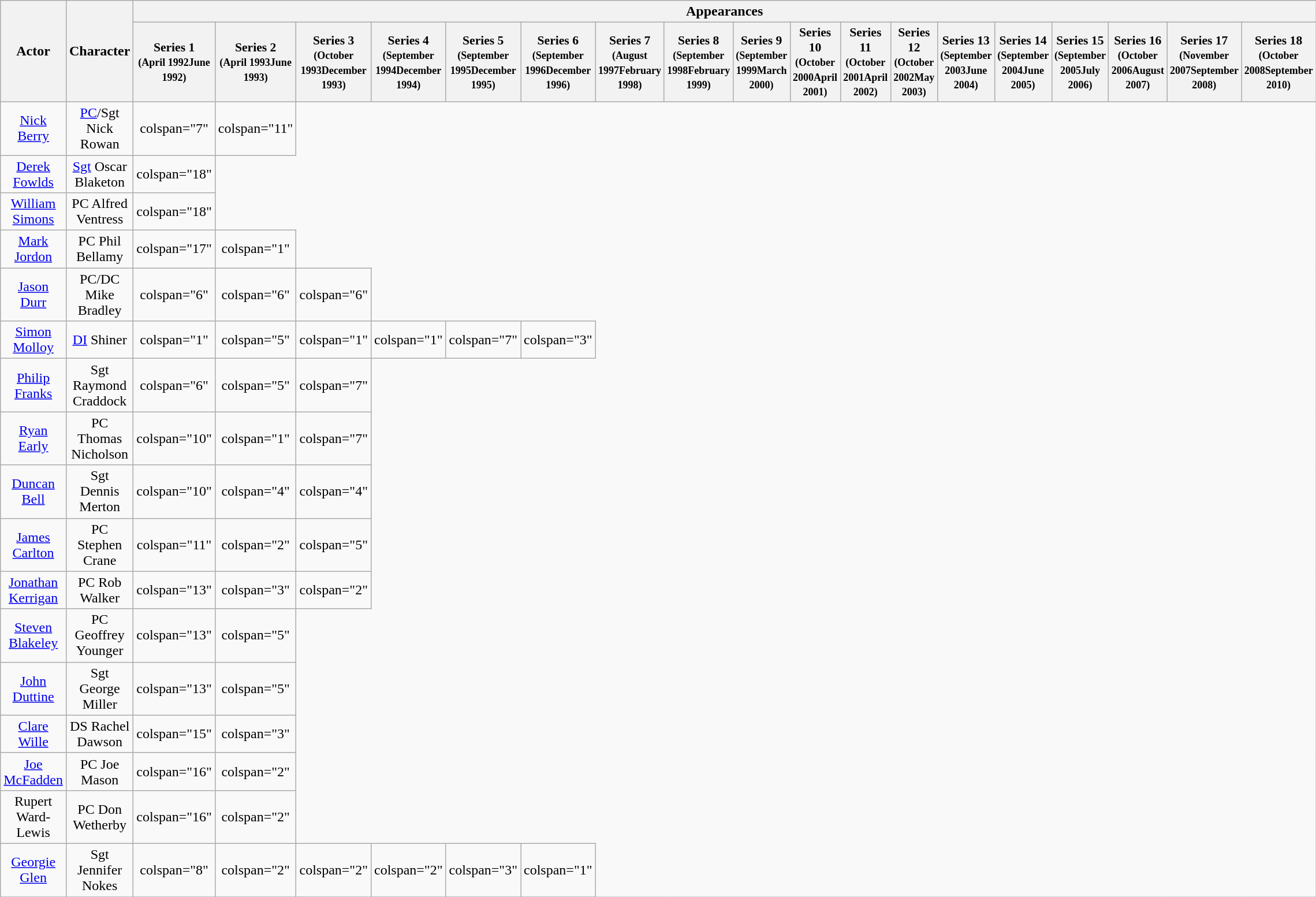<table class="wikitable" style="text-align: center;" border="1" width=100%>
<tr ">
<th style="width:8%;" rowspan="2">Actor</th>
<th style="width:12%;" rowspan="2">Character</th>
<th colspan="18">Appearances</th>
</tr>
<tr>
<th style="width:70px; font-size: 90%;">Series 1<br><small>(April 1992June 1992)</small></th>
<th style="width:70px; font-size: 90%;">Series 2<br><small>(April 1993June 1993)</small></th>
<th style="width:70px; font-size: 90%;">Series 3<br><small>(October 1993December 1993)</small></th>
<th style="width:70px; font-size: 90%;">Series 4<br><small>(September 1994December 1994)</small></th>
<th style="width:70px; font-size: 90%;">Series 5<br><small>(September 1995December 1995)</small></th>
<th style="width:70px; font-size: 90%;">Series 6<br><small>(September 1996December 1996)</small></th>
<th style="width:70px; font-size: 90%;">Series 7<br><small>(August 1997February 1998)</small></th>
<th style="width:70px; font-size: 90%;">Series 8<br><small>(September 1998February 1999)</small></th>
<th style="width:70px; font-size: 90%;">Series 9<br><small>(September 1999March 2000)</small></th>
<th style="width:70px; font-size: 90%;">Series 10<br><small>(October 2000April 2001)</small></th>
<th style="width:70px; font-size: 90%;">Series 11<br><small>(October 2001April 2002)</small></th>
<th style="width:70px; font-size: 90%;">Series 12<br><small>(October 2002May 2003)</small></th>
<th style="width:70px; font-size: 90%;">Series 13<br><small>(September 2003June 2004)</small></th>
<th style="width:70px; font-size: 90%;">Series 14<br><small>(September 2004June 2005)</small></th>
<th style="width:70px; font-size: 90%;">Series 15<br><small>(September 2005July 2006)</small></th>
<th style="width:70px; font-size: 90%;">Series 16<br><small>(October 2006August 2007)</small></th>
<th style="width:70px; font-size: 90%;">Series 17<br><small>(November 2007September 2008)</small></th>
<th style="width:70px; font-size: 90%;">Series 18<br><small>(October 2008September 2010)</small></th>
</tr>
<tr>
<td><a href='#'>Nick Berry</a></td>
<td><a href='#'>PC</a>/Sgt Nick Rowan</td>
<td>colspan="7" </td>
<td>colspan="11" </td>
</tr>
<tr>
<td><a href='#'>Derek Fowlds</a></td>
<td><a href='#'>Sgt</a> Oscar Blaketon</td>
<td>colspan="18" </td>
</tr>
<tr>
<td><a href='#'>William Simons</a></td>
<td>PC Alfred Ventress</td>
<td>colspan="18" </td>
</tr>
<tr>
<td><a href='#'>Mark Jordon</a></td>
<td>PC Phil Bellamy</td>
<td>colspan="17" </td>
<td>colspan="1" </td>
</tr>
<tr>
<td><a href='#'>Jason Durr</a></td>
<td>PC/DC Mike Bradley</td>
<td>colspan="6" </td>
<td>colspan="6" </td>
<td>colspan="6" </td>
</tr>
<tr>
<td><a href='#'>Simon Molloy</a></td>
<td><a href='#'>DI</a> Shiner</td>
<td>colspan="1" </td>
<td>colspan="5" </td>
<td>colspan="1" </td>
<td>colspan="1" </td>
<td>colspan="7" </td>
<td>colspan="3" </td>
</tr>
<tr>
<td><a href='#'>Philip Franks</a></td>
<td>Sgt Raymond Craddock</td>
<td>colspan="6" </td>
<td>colspan="5" </td>
<td>colspan="7" </td>
</tr>
<tr>
<td><a href='#'>Ryan Early</a></td>
<td>PC Thomas Nicholson</td>
<td>colspan="10" </td>
<td>colspan="1" </td>
<td>colspan="7" </td>
</tr>
<tr>
<td><a href='#'>Duncan Bell</a></td>
<td>Sgt Dennis Merton</td>
<td>colspan="10" </td>
<td>colspan="4" </td>
<td>colspan="4" </td>
</tr>
<tr>
<td><a href='#'>James Carlton</a></td>
<td>PC Stephen Crane</td>
<td>colspan="11" </td>
<td>colspan="2" </td>
<td>colspan="5" </td>
</tr>
<tr>
<td><a href='#'>Jonathan Kerrigan</a></td>
<td>PC Rob Walker</td>
<td>colspan="13" </td>
<td>colspan="3" </td>
<td>colspan="2" </td>
</tr>
<tr>
<td><a href='#'>Steven Blakeley</a></td>
<td>PC Geoffrey Younger</td>
<td>colspan="13" </td>
<td>colspan="5" </td>
</tr>
<tr>
<td><a href='#'>John Duttine</a></td>
<td>Sgt George Miller</td>
<td>colspan="13" </td>
<td>colspan="5" </td>
</tr>
<tr>
<td><a href='#'>Clare Wille</a></td>
<td>DS Rachel Dawson</td>
<td>colspan="15" </td>
<td>colspan="3" </td>
</tr>
<tr>
<td><a href='#'>Joe McFadden</a></td>
<td>PC Joe Mason</td>
<td>colspan="16" </td>
<td>colspan="2" </td>
</tr>
<tr>
<td>Rupert Ward-Lewis</td>
<td>PC Don Wetherby</td>
<td>colspan="16" </td>
<td>colspan="2" </td>
</tr>
<tr>
<td><a href='#'>Georgie Glen</a></td>
<td>Sgt Jennifer Nokes</td>
<td>colspan="8" </td>
<td>colspan="2" </td>
<td>colspan="2" </td>
<td>colspan="2" </td>
<td>colspan="3" </td>
<td>colspan="1" </td>
</tr>
<tr>
</tr>
</table>
